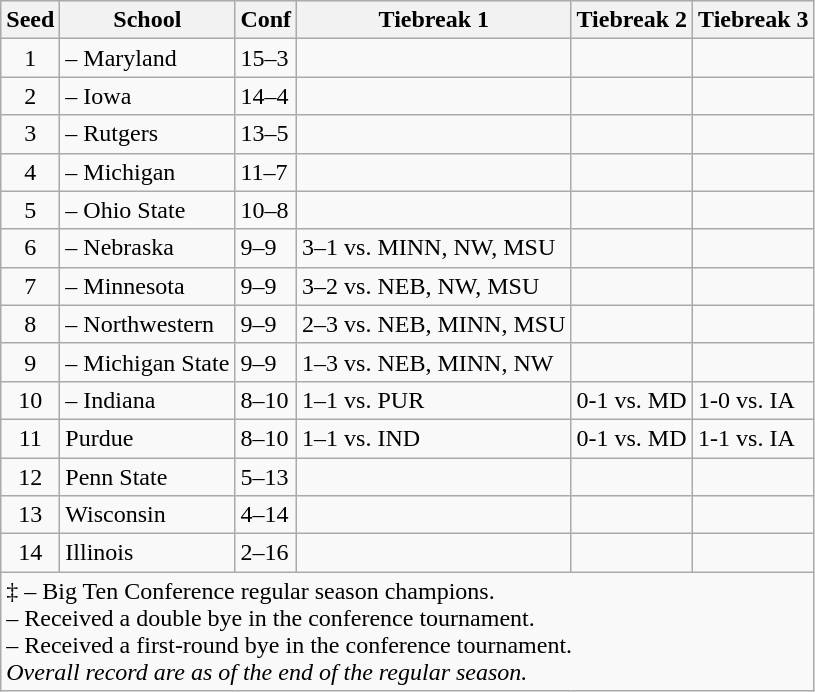<table class="wikitable">
<tr style="background:#efefef;">
<th>Seed</th>
<th>School</th>
<th>Conf</th>
<th>Tiebreak 1</th>
<th>Tiebreak 2</th>
<th>Tiebreak 3</th>
</tr>
<tr>
<td align=center>1</td>
<td> –  Maryland</td>
<td>15–3</td>
<td></td>
<td></td>
<td></td>
</tr>
<tr>
<td align=center>2</td>
<td> – Iowa</td>
<td>14–4</td>
<td></td>
<td></td>
<td></td>
</tr>
<tr>
<td align=center>3</td>
<td> – Rutgers</td>
<td>13–5</td>
<td></td>
<td></td>
<td></td>
</tr>
<tr>
<td align=center>4</td>
<td> – Michigan</td>
<td>11–7</td>
<td></td>
<td></td>
<td></td>
</tr>
<tr>
<td align=center>5</td>
<td> – Ohio State</td>
<td>10–8</td>
<td></td>
<td></td>
<td></td>
</tr>
<tr>
<td align=center>6</td>
<td> – Nebraska</td>
<td>9–9</td>
<td>3–1 vs. MINN, NW, MSU</td>
<td></td>
<td></td>
</tr>
<tr>
<td align=center>7</td>
<td> – Minnesota</td>
<td>9–9</td>
<td>3–2 vs. NEB, NW, MSU</td>
<td></td>
<td></td>
</tr>
<tr>
<td align=center>8</td>
<td> – Northwestern</td>
<td>9–9</td>
<td>2–3 vs. NEB, MINN, MSU</td>
<td></td>
<td></td>
</tr>
<tr>
<td align=center>9</td>
<td> – Michigan State</td>
<td>9–9</td>
<td>1–3 vs. NEB, MINN, NW</td>
<td></td>
<td></td>
</tr>
<tr>
<td align=center>10</td>
<td> – Indiana</td>
<td>8–10</td>
<td>1–1 vs. PUR</td>
<td>0-1 vs. MD</td>
<td>1-0 vs. IA</td>
</tr>
<tr>
<td align=center>11</td>
<td>Purdue</td>
<td>8–10</td>
<td>1–1 vs. IND</td>
<td>0-1 vs. MD</td>
<td>1-1 vs. IA</td>
</tr>
<tr>
<td align=center>12</td>
<td>Penn State</td>
<td>5–13</td>
<td></td>
<td></td>
<td></td>
</tr>
<tr>
<td align=center>13</td>
<td>Wisconsin</td>
<td>4–14</td>
<td></td>
<td></td>
<td></td>
</tr>
<tr>
<td align=center>14</td>
<td>Illinois</td>
<td>2–16</td>
<td></td>
<td></td>
<td></td>
</tr>
<tr>
<td colspan="6">‡ – Big Ten Conference regular season champions.<br> – Received a double bye in the conference tournament.<br> – Received a first-round bye in the conference tournament.<br><em>Overall record are as of the end of the regular season.</em></td>
</tr>
</table>
